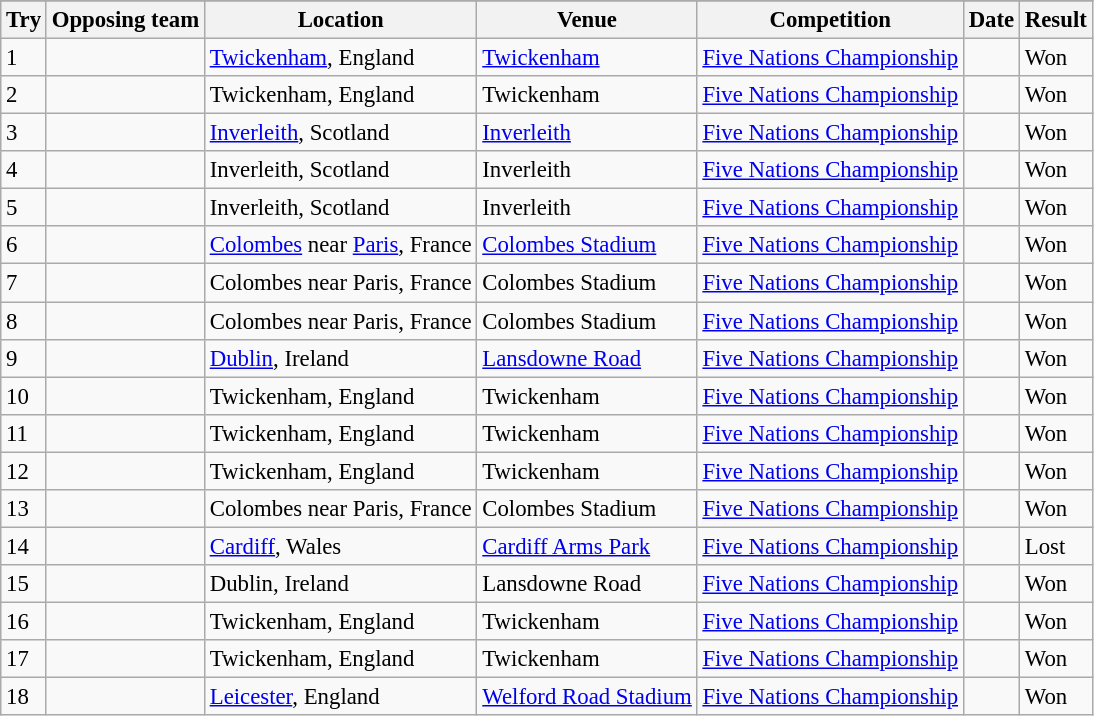<table class="wikitable sortable" style="font-size:95%">
<tr>
</tr>
<tr>
<th>Try</th>
<th>Opposing team</th>
<th>Location</th>
<th>Venue</th>
<th>Competition</th>
<th>Date</th>
<th>Result</th>
</tr>
<tr>
<td>1</td>
<td></td>
<td><a href='#'>Twickenham</a>, England</td>
<td><a href='#'>Twickenham</a></td>
<td><a href='#'>Five Nations Championship</a></td>
<td></td>
<td>Won</td>
</tr>
<tr>
<td>2</td>
<td></td>
<td>Twickenham, England</td>
<td>Twickenham</td>
<td><a href='#'>Five Nations Championship</a></td>
<td></td>
<td>Won</td>
</tr>
<tr>
<td>3</td>
<td></td>
<td><a href='#'>Inverleith</a>, Scotland</td>
<td><a href='#'>Inverleith</a></td>
<td><a href='#'>Five Nations Championship</a></td>
<td></td>
<td>Won</td>
</tr>
<tr>
<td>4</td>
<td></td>
<td>Inverleith, Scotland</td>
<td>Inverleith</td>
<td><a href='#'>Five Nations Championship</a></td>
<td></td>
<td>Won</td>
</tr>
<tr>
<td>5</td>
<td></td>
<td>Inverleith, Scotland</td>
<td>Inverleith</td>
<td><a href='#'>Five Nations Championship</a></td>
<td></td>
<td>Won</td>
</tr>
<tr>
<td>6</td>
<td></td>
<td><a href='#'>Colombes</a> near <a href='#'>Paris</a>, France</td>
<td><a href='#'>Colombes Stadium</a></td>
<td><a href='#'>Five Nations Championship</a></td>
<td></td>
<td>Won</td>
</tr>
<tr>
<td>7</td>
<td></td>
<td>Colombes near Paris, France</td>
<td>Colombes Stadium</td>
<td><a href='#'>Five Nations Championship</a></td>
<td></td>
<td>Won</td>
</tr>
<tr>
<td>8</td>
<td></td>
<td>Colombes near Paris, France</td>
<td>Colombes Stadium</td>
<td><a href='#'>Five Nations Championship</a></td>
<td></td>
<td>Won</td>
</tr>
<tr>
<td>9</td>
<td></td>
<td><a href='#'>Dublin</a>, Ireland</td>
<td><a href='#'>Lansdowne Road</a></td>
<td><a href='#'>Five Nations Championship</a></td>
<td></td>
<td>Won</td>
</tr>
<tr>
<td>10</td>
<td></td>
<td>Twickenham, England</td>
<td>Twickenham</td>
<td><a href='#'>Five Nations Championship</a></td>
<td></td>
<td>Won</td>
</tr>
<tr>
<td>11</td>
<td></td>
<td>Twickenham, England</td>
<td>Twickenham</td>
<td><a href='#'>Five Nations Championship</a></td>
<td></td>
<td>Won</td>
</tr>
<tr>
<td>12</td>
<td></td>
<td>Twickenham, England</td>
<td>Twickenham</td>
<td><a href='#'>Five Nations Championship</a></td>
<td></td>
<td>Won</td>
</tr>
<tr>
<td>13</td>
<td></td>
<td>Colombes near Paris, France</td>
<td>Colombes Stadium</td>
<td><a href='#'>Five Nations Championship</a></td>
<td></td>
<td>Won</td>
</tr>
<tr>
<td>14</td>
<td></td>
<td><a href='#'>Cardiff</a>, Wales</td>
<td><a href='#'>Cardiff Arms Park</a></td>
<td><a href='#'>Five Nations Championship</a></td>
<td></td>
<td>Lost</td>
</tr>
<tr>
<td>15</td>
<td></td>
<td>Dublin, Ireland</td>
<td>Lansdowne Road</td>
<td><a href='#'>Five Nations Championship</a></td>
<td></td>
<td>Won</td>
</tr>
<tr>
<td>16</td>
<td></td>
<td>Twickenham, England</td>
<td>Twickenham</td>
<td><a href='#'>Five Nations Championship</a></td>
<td></td>
<td>Won</td>
</tr>
<tr>
<td>17</td>
<td></td>
<td>Twickenham, England</td>
<td>Twickenham</td>
<td><a href='#'>Five Nations Championship</a></td>
<td></td>
<td>Won</td>
</tr>
<tr>
<td>18</td>
<td></td>
<td><a href='#'>Leicester</a>, England</td>
<td><a href='#'>Welford Road Stadium</a></td>
<td><a href='#'>Five Nations Championship</a></td>
<td></td>
<td>Won</td>
</tr>
</table>
